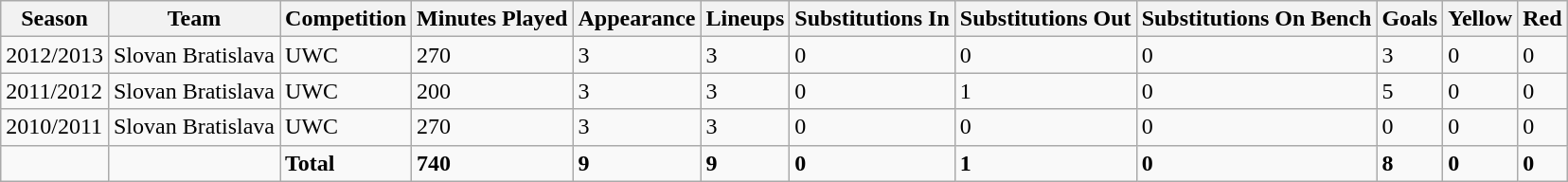<table class="wikitable sortable">
<tr>
<th>Season</th>
<th>Team</th>
<th>Competition</th>
<th>Minutes Played</th>
<th>Appearance</th>
<th>Lineups</th>
<th>Substitutions In</th>
<th>Substitutions Out</th>
<th>Substitutions On Bench</th>
<th>Goals</th>
<th>Yellow</th>
<th>Red</th>
</tr>
<tr>
<td>2012/2013</td>
<td>Slovan Bratislava</td>
<td>UWC</td>
<td>270</td>
<td>3</td>
<td>3</td>
<td>0</td>
<td>0</td>
<td>0</td>
<td>3</td>
<td>0</td>
<td>0</td>
</tr>
<tr>
<td>2011/2012</td>
<td>Slovan Bratislava</td>
<td>UWC</td>
<td>200</td>
<td>3</td>
<td>3</td>
<td>0</td>
<td>1</td>
<td>0</td>
<td>5</td>
<td>0</td>
<td>0</td>
</tr>
<tr>
<td>2010/2011</td>
<td>Slovan Bratislava</td>
<td>UWC</td>
<td>270</td>
<td>3</td>
<td>3</td>
<td>0</td>
<td>0</td>
<td>0</td>
<td>0</td>
<td>0</td>
<td>0</td>
</tr>
<tr>
<td></td>
<td></td>
<td><strong>Total</strong></td>
<td><strong>740</strong></td>
<td><strong>9</strong></td>
<td><strong>9</strong></td>
<td><strong>0</strong></td>
<td><strong>1</strong></td>
<td><strong>0</strong></td>
<td><strong>8</strong></td>
<td><strong>0</strong></td>
<td><strong>0</strong></td>
</tr>
</table>
